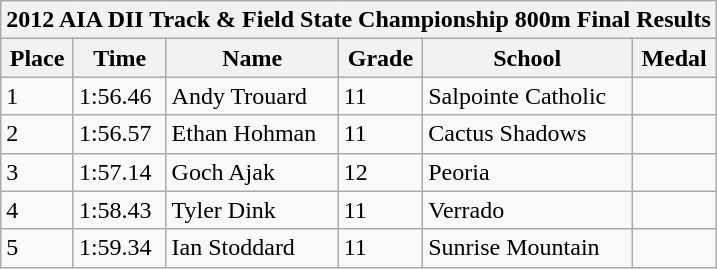<table class="wikitable">
<tr>
<th colspan="6">2012 AIA DII Track & Field State Championship 800m Final Results</th>
</tr>
<tr>
<th>Place</th>
<th>Time</th>
<th>Name</th>
<th>Grade</th>
<th>School</th>
<th>Medal</th>
</tr>
<tr>
<td>1</td>
<td>1:56.46</td>
<td>Andy Trouard</td>
<td>11</td>
<td>Salpointe Catholic</td>
<td></td>
</tr>
<tr>
<td>2</td>
<td>1:56.57</td>
<td>Ethan Hohman</td>
<td>11</td>
<td>Cactus Shadows</td>
<td></td>
</tr>
<tr>
<td>3</td>
<td>1:57.14</td>
<td>Goch Ajak</td>
<td>12</td>
<td>Peoria</td>
<td></td>
</tr>
<tr>
<td>4</td>
<td>1:58.43</td>
<td>Tyler Dink</td>
<td>11</td>
<td>Verrado</td>
<td></td>
</tr>
<tr>
<td>5</td>
<td>1:59.34</td>
<td>Ian Stoddard</td>
<td>11</td>
<td>Sunrise Mountain</td>
<td></td>
</tr>
</table>
